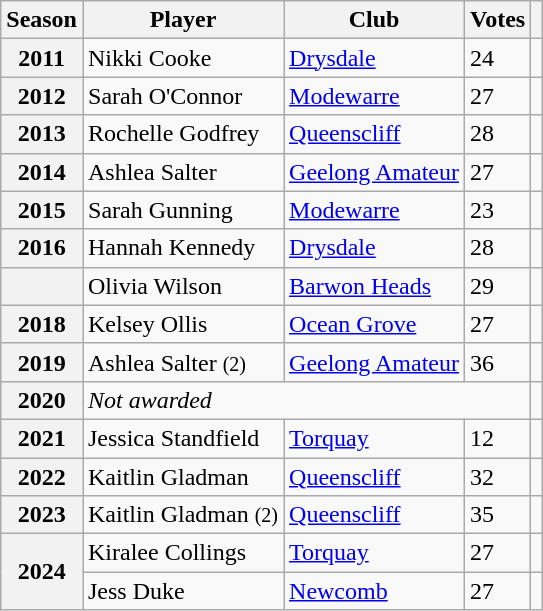<table class="wikitable sortable">
<tr>
<th>Season</th>
<th>Player</th>
<th>Club</th>
<th>Votes</th>
<th></th>
</tr>
<tr>
<th>2011</th>
<td>Nikki Cooke</td>
<td><a href='#'>Drysdale</a></td>
<td>24</td>
<td></td>
</tr>
<tr>
<th>2012</th>
<td>Sarah O'Connor</td>
<td><a href='#'>Modewarre</a></td>
<td>27</td>
<td></td>
</tr>
<tr>
<th>2013</th>
<td>Rochelle Godfrey</td>
<td><a href='#'>Queenscliff</a></td>
<td>28</td>
<td></td>
</tr>
<tr>
<th>2014</th>
<td>Ashlea Salter</td>
<td><a href='#'>Geelong Amateur</a></td>
<td>27</td>
<td></td>
</tr>
<tr>
<th>2015</th>
<td>Sarah Gunning</td>
<td><a href='#'>Modewarre</a></td>
<td>23</td>
<td></td>
</tr>
<tr>
<th>2016</th>
<td>Hannah Kennedy</td>
<td><a href='#'>Drysdale</a></td>
<td>28</td>
<td></td>
</tr>
<tr>
<th></th>
<td>Olivia Wilson</td>
<td><a href='#'>Barwon Heads</a></td>
<td>29</td>
<td></td>
</tr>
<tr>
<th>2018</th>
<td>Kelsey Ollis</td>
<td><a href='#'>Ocean Grove</a></td>
<td>27</td>
<td></td>
</tr>
<tr>
<th>2019</th>
<td>Ashlea Salter <small>(2)</small></td>
<td><a href='#'>Geelong Amateur</a></td>
<td>36</td>
<td></td>
</tr>
<tr>
<th>2020</th>
<td colspan="3"><em>Not awarded</em></td>
<td></td>
</tr>
<tr>
<th>2021</th>
<td>Jessica Standfield</td>
<td><a href='#'>Torquay</a></td>
<td>12</td>
<td></td>
</tr>
<tr>
<th>2022</th>
<td>Kaitlin Gladman</td>
<td><a href='#'>Queenscliff</a></td>
<td>32</td>
<td></td>
</tr>
<tr>
<th>2023</th>
<td>Kaitlin Gladman <small>(2)</small></td>
<td><a href='#'>Queenscliff</a></td>
<td>35</td>
<td></td>
</tr>
<tr>
<th rowspan="2">2024</th>
<td>Kiralee Collings</td>
<td><a href='#'>Torquay</a></td>
<td>27</td>
<td></td>
</tr>
<tr>
<td>Jess Duke</td>
<td><a href='#'>Newcomb</a></td>
<td>27</td>
<td></td>
</tr>
</table>
